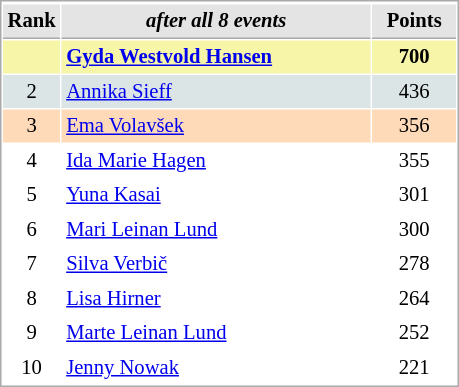<table cellspacing="1" cellpadding="3" style="border:1px solid #AAAAAA;font-size:86%">
<tr style="background-color: #E4E4E4;">
</tr>
<tr style="background-color: #E4E4E4;">
<th style="border-bottom:1px solid #AAAAAA; width: 10px;">Rank</th>
<th style="border-bottom:1px solid #AAAAAA; width: 200px;"><em>after all 8 events</em></th>
<th style="border-bottom:1px solid #AAAAAA; width: 50px;">Points</th>
</tr>
<tr style="background:#f7f6a8;">
<td align=center></td>
<td> <strong><a href='#'>Gyda Westvold Hansen</a></strong></td>
<td align=center><strong>700</strong></td>
</tr>
<tr style="background:#dce5e5;">
<td align=center>2</td>
<td> <a href='#'>Annika Sieff</a></td>
<td align=center>436</td>
</tr>
<tr style="background:#ffdab9;">
<td align=center>3</td>
<td> <a href='#'>Ema Volavšek</a></td>
<td align=center>356</td>
</tr>
<tr>
<td align=center>4</td>
<td> <a href='#'>Ida Marie Hagen</a></td>
<td align=center>355</td>
</tr>
<tr>
<td align=center>5</td>
<td> <a href='#'>Yuna Kasai</a></td>
<td align=center>301</td>
</tr>
<tr>
<td align=center>6</td>
<td> <a href='#'>Mari Leinan Lund</a></td>
<td align=center>300</td>
</tr>
<tr>
<td align=center>7</td>
<td> <a href='#'>Silva Verbič</a></td>
<td align=center>278</td>
</tr>
<tr>
<td align=center>8</td>
<td> <a href='#'>Lisa Hirner</a></td>
<td align=center>264</td>
</tr>
<tr>
<td align=center>9</td>
<td> <a href='#'>Marte Leinan Lund</a></td>
<td align=center>252</td>
</tr>
<tr>
<td align=center>10</td>
<td> <a href='#'>Jenny Nowak</a></td>
<td align=center>221</td>
</tr>
</table>
